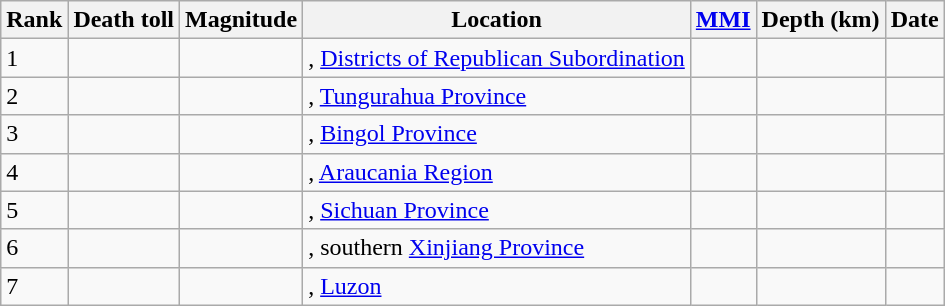<table class="sortable wikitable" style="font-size:100%;">
<tr>
<th>Rank</th>
<th>Death toll</th>
<th>Magnitude</th>
<th>Location</th>
<th><a href='#'>MMI</a></th>
<th>Depth (km)</th>
<th>Date</th>
</tr>
<tr>
<td>1</td>
<td></td>
<td></td>
<td>, <a href='#'>Districts of Republican Subordination</a></td>
<td></td>
<td></td>
<td></td>
</tr>
<tr>
<td>2</td>
<td></td>
<td></td>
<td>, <a href='#'>Tungurahua Province</a></td>
<td></td>
<td></td>
<td></td>
</tr>
<tr>
<td>3</td>
<td></td>
<td></td>
<td>, <a href='#'>Bingol Province</a></td>
<td></td>
<td></td>
<td></td>
</tr>
<tr>
<td>4</td>
<td></td>
<td></td>
<td>, <a href='#'>Araucania Region</a></td>
<td></td>
<td></td>
<td></td>
</tr>
<tr>
<td>5</td>
<td></td>
<td></td>
<td>, <a href='#'>Sichuan Province</a></td>
<td></td>
<td></td>
<td></td>
</tr>
<tr>
<td>6</td>
<td></td>
<td></td>
<td>, southern <a href='#'>Xinjiang Province</a></td>
<td></td>
<td></td>
<td></td>
</tr>
<tr>
<td>7</td>
<td></td>
<td></td>
<td>, <a href='#'>Luzon</a></td>
<td></td>
<td></td>
<td></td>
</tr>
</table>
